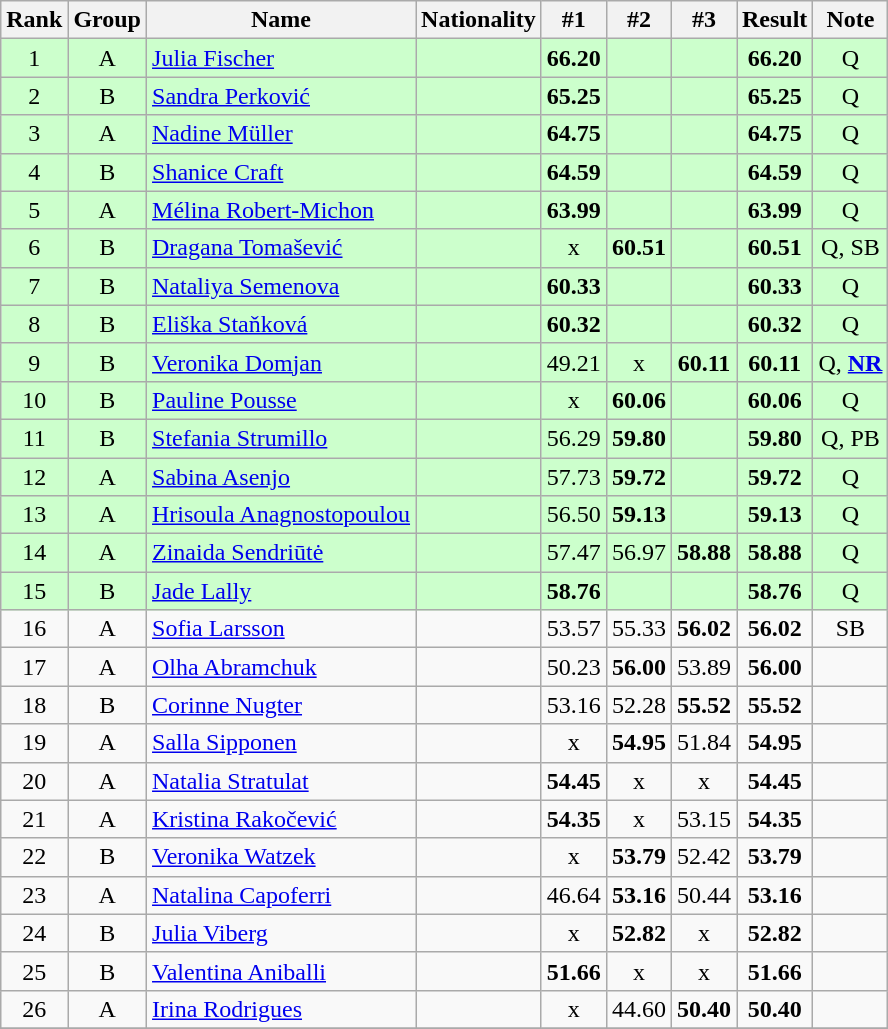<table class="wikitable sortable" style="text-align:center">
<tr>
<th>Rank</th>
<th>Group</th>
<th>Name</th>
<th>Nationality</th>
<th>#1</th>
<th>#2</th>
<th>#3</th>
<th>Result</th>
<th>Note</th>
</tr>
<tr bgcolor=ccffcc>
<td>1</td>
<td>A</td>
<td align=left><a href='#'>Julia Fischer</a></td>
<td align=left></td>
<td><strong>66.20</strong></td>
<td></td>
<td></td>
<td><strong>66.20</strong></td>
<td>Q</td>
</tr>
<tr bgcolor=ccffcc>
<td>2</td>
<td>B</td>
<td align=left><a href='#'>Sandra Perković</a></td>
<td align=left></td>
<td><strong>65.25</strong></td>
<td></td>
<td></td>
<td><strong>65.25</strong></td>
<td>Q</td>
</tr>
<tr bgcolor=ccffcc>
<td>3</td>
<td>A</td>
<td align=left><a href='#'>Nadine Müller</a></td>
<td align=left></td>
<td><strong>64.75</strong></td>
<td></td>
<td></td>
<td><strong>64.75</strong></td>
<td>Q</td>
</tr>
<tr bgcolor=ccffcc>
<td>4</td>
<td>B</td>
<td align=left><a href='#'>Shanice Craft</a></td>
<td align=left></td>
<td><strong>64.59</strong></td>
<td></td>
<td></td>
<td><strong>64.59</strong></td>
<td>Q</td>
</tr>
<tr bgcolor=ccffcc>
<td>5</td>
<td>A</td>
<td align=left><a href='#'>Mélina Robert-Michon</a></td>
<td align=left></td>
<td><strong>63.99</strong></td>
<td></td>
<td></td>
<td><strong>63.99</strong></td>
<td>Q</td>
</tr>
<tr bgcolor=ccffcc>
<td>6</td>
<td>B</td>
<td align=left><a href='#'>Dragana Tomašević</a></td>
<td align=left></td>
<td>x</td>
<td><strong>60.51</strong></td>
<td></td>
<td><strong>60.51</strong></td>
<td>Q, SB</td>
</tr>
<tr bgcolor=ccffcc>
<td>7</td>
<td>B</td>
<td align=left><a href='#'>Nataliya Semenova</a></td>
<td align=left></td>
<td><strong>60.33</strong></td>
<td></td>
<td></td>
<td><strong>60.33</strong></td>
<td>Q</td>
</tr>
<tr bgcolor=ccffcc>
<td>8</td>
<td>B</td>
<td align=left><a href='#'>Eliška Staňková</a></td>
<td align=left></td>
<td><strong>60.32</strong></td>
<td></td>
<td></td>
<td><strong>60.32</strong></td>
<td>Q</td>
</tr>
<tr bgcolor=ccffcc>
<td>9</td>
<td>B</td>
<td align=left><a href='#'>Veronika Domjan</a></td>
<td align=left></td>
<td>49.21</td>
<td>x</td>
<td><strong>60.11</strong></td>
<td><strong>60.11</strong></td>
<td>Q, <strong><a href='#'>NR</a></strong></td>
</tr>
<tr bgcolor=ccffcc>
<td>10</td>
<td>B</td>
<td align=left><a href='#'>Pauline Pousse</a></td>
<td align=left></td>
<td>x</td>
<td><strong>60.06</strong></td>
<td></td>
<td><strong>60.06</strong></td>
<td>Q</td>
</tr>
<tr bgcolor=ccffcc>
<td>11</td>
<td>B</td>
<td align=left><a href='#'>Stefania Strumillo</a></td>
<td align=left></td>
<td>56.29</td>
<td><strong>59.80</strong></td>
<td></td>
<td><strong>59.80</strong></td>
<td>Q, PB</td>
</tr>
<tr bgcolor=ccffcc>
<td>12</td>
<td>A</td>
<td align=left><a href='#'>Sabina Asenjo</a></td>
<td align=left></td>
<td>57.73</td>
<td><strong>59.72</strong></td>
<td></td>
<td><strong>59.72</strong></td>
<td>Q</td>
</tr>
<tr bgcolor=ccffcc>
<td>13</td>
<td>A</td>
<td align=left><a href='#'>Hrisoula Anagnostopoulou</a></td>
<td align=left></td>
<td>56.50</td>
<td><strong>59.13</strong></td>
<td></td>
<td><strong>59.13</strong></td>
<td>Q</td>
</tr>
<tr bgcolor=ccffcc>
<td>14</td>
<td>A</td>
<td align=left><a href='#'>Zinaida Sendriūtė</a></td>
<td align=left></td>
<td>57.47</td>
<td>56.97</td>
<td><strong>58.88</strong></td>
<td><strong>58.88</strong></td>
<td>Q</td>
</tr>
<tr bgcolor=ccffcc>
<td>15</td>
<td>B</td>
<td align=left><a href='#'>Jade Lally</a></td>
<td align=left></td>
<td><strong>58.76</strong></td>
<td></td>
<td></td>
<td><strong>58.76</strong></td>
<td>Q</td>
</tr>
<tr>
<td>16</td>
<td>A</td>
<td align=left><a href='#'>Sofia Larsson</a></td>
<td align=left></td>
<td>53.57</td>
<td>55.33</td>
<td><strong>56.02</strong></td>
<td><strong>56.02</strong></td>
<td>SB</td>
</tr>
<tr>
<td>17</td>
<td>A</td>
<td align=left><a href='#'>Olha Abramchuk</a></td>
<td align=left></td>
<td>50.23</td>
<td><strong>56.00</strong></td>
<td>53.89</td>
<td><strong>56.00</strong></td>
<td></td>
</tr>
<tr>
<td>18</td>
<td>B</td>
<td align=left><a href='#'>Corinne Nugter</a></td>
<td align=left></td>
<td>53.16</td>
<td>52.28</td>
<td><strong>55.52</strong></td>
<td><strong>55.52</strong></td>
<td></td>
</tr>
<tr>
<td>19</td>
<td>A</td>
<td align=left><a href='#'>Salla Sipponen</a></td>
<td align=left></td>
<td>x</td>
<td><strong>54.95</strong></td>
<td>51.84</td>
<td><strong>54.95</strong></td>
<td></td>
</tr>
<tr>
<td>20</td>
<td>A</td>
<td align=left><a href='#'>Natalia Stratulat</a></td>
<td align=left></td>
<td><strong>54.45</strong></td>
<td>x</td>
<td>x</td>
<td><strong>54.45</strong></td>
<td></td>
</tr>
<tr>
<td>21</td>
<td>A</td>
<td align=left><a href='#'>Kristina Rakočević</a></td>
<td align=left></td>
<td><strong>54.35</strong></td>
<td>x</td>
<td>53.15</td>
<td><strong>54.35</strong></td>
<td></td>
</tr>
<tr>
<td>22</td>
<td>B</td>
<td align=left><a href='#'>Veronika Watzek</a></td>
<td align=left></td>
<td>x</td>
<td><strong>53.79</strong></td>
<td>52.42</td>
<td><strong>53.79</strong></td>
<td></td>
</tr>
<tr>
<td>23</td>
<td>A</td>
<td align=left><a href='#'>Natalina Capoferri</a></td>
<td align=left></td>
<td>46.64</td>
<td><strong>53.16</strong></td>
<td>50.44</td>
<td><strong>53.16</strong></td>
<td></td>
</tr>
<tr>
<td>24</td>
<td>B</td>
<td align=left><a href='#'>Julia Viberg</a></td>
<td align=left></td>
<td>x</td>
<td><strong>52.82</strong></td>
<td>x</td>
<td><strong>52.82</strong></td>
<td></td>
</tr>
<tr>
<td>25</td>
<td>B</td>
<td align=left><a href='#'>Valentina Aniballi</a></td>
<td align=left></td>
<td><strong>51.66</strong></td>
<td>x</td>
<td>x</td>
<td><strong>51.66</strong></td>
<td></td>
</tr>
<tr>
<td>26</td>
<td>A</td>
<td align=left><a href='#'>Irina Rodrigues</a></td>
<td align=left></td>
<td>x</td>
<td>44.60</td>
<td><strong>50.40</strong></td>
<td><strong>50.40</strong></td>
<td></td>
</tr>
<tr>
</tr>
</table>
